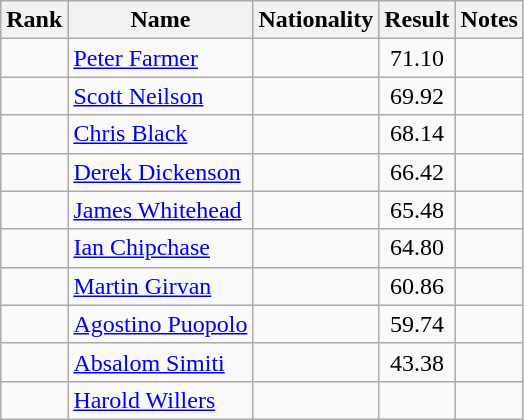<table class="wikitable sortable" style=" text-align:center">
<tr>
<th>Rank</th>
<th>Name</th>
<th>Nationality</th>
<th>Result</th>
<th>Notes</th>
</tr>
<tr>
<td></td>
<td align=left><a href='#'>Peter Farmer</a></td>
<td align=left></td>
<td>71.10</td>
<td></td>
</tr>
<tr>
<td></td>
<td align=left><a href='#'>Scott Neilson</a></td>
<td align=left></td>
<td>69.92</td>
<td></td>
</tr>
<tr>
<td></td>
<td align=left><a href='#'>Chris Black</a></td>
<td align=left></td>
<td>68.14</td>
<td></td>
</tr>
<tr>
<td></td>
<td align=left><a href='#'>Derek Dickenson</a></td>
<td align=left></td>
<td>66.42</td>
<td></td>
</tr>
<tr>
<td></td>
<td align=left><a href='#'>James Whitehead</a></td>
<td align=left></td>
<td>65.48</td>
<td></td>
</tr>
<tr>
<td></td>
<td align=left><a href='#'>Ian Chipchase</a></td>
<td align=left></td>
<td>64.80</td>
<td></td>
</tr>
<tr>
<td></td>
<td align=left><a href='#'>Martin Girvan</a></td>
<td align=left></td>
<td>60.86</td>
<td></td>
</tr>
<tr>
<td></td>
<td align=left><a href='#'>Agostino Puopolo</a></td>
<td align=left></td>
<td>59.74</td>
<td></td>
</tr>
<tr>
<td></td>
<td align=left><a href='#'>Absalom Simiti</a></td>
<td align=left></td>
<td>43.38</td>
<td></td>
</tr>
<tr>
<td></td>
<td align=left><a href='#'>Harold Willers</a></td>
<td align=left></td>
<td></td>
<td></td>
</tr>
</table>
